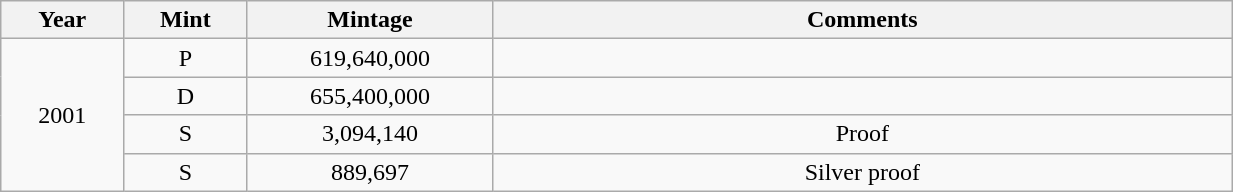<table class="wikitable sortable" style="min-width:65%; text-align:center;">
<tr>
<th width="10%">Year</th>
<th width="10%">Mint</th>
<th width="20%">Mintage</th>
<th width="60%">Comments</th>
</tr>
<tr>
<td rowspan="4">2001</td>
<td>P</td>
<td>619,640,000</td>
<td></td>
</tr>
<tr>
<td>D</td>
<td>655,400,000</td>
<td></td>
</tr>
<tr>
<td>S</td>
<td>3,094,140</td>
<td>Proof</td>
</tr>
<tr>
<td>S</td>
<td>889,697</td>
<td>Silver proof</td>
</tr>
</table>
